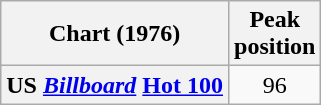<table class="wikitable plainrowheaders" style="text-align:center">
<tr>
<th>Chart (1976)</th>
<th>Peak<br>position</th>
</tr>
<tr>
<th scope="row">US <em><a href='#'>Billboard</a></em> <a href='#'>Hot 100</a></th>
<td>96</td>
</tr>
</table>
